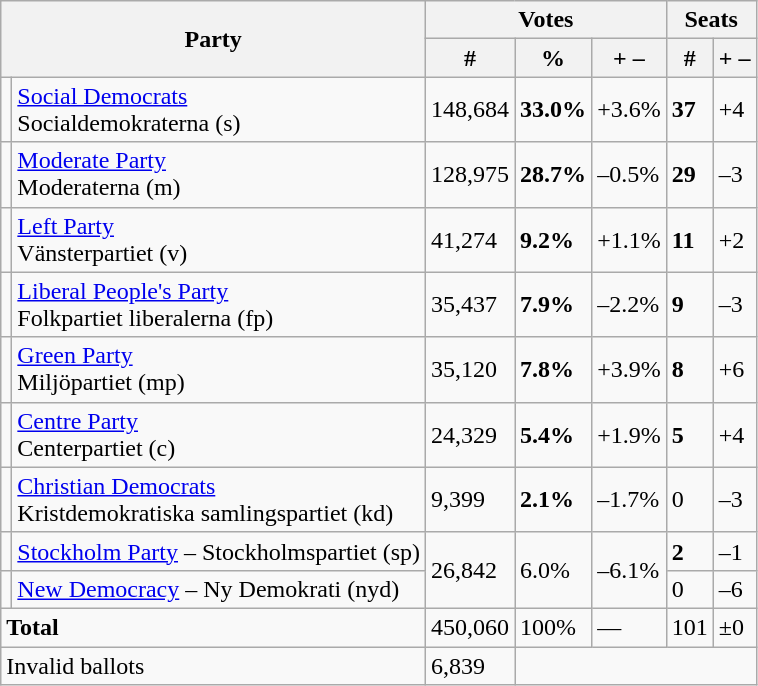<table class="wikitable">
<tr>
<th colspan="2" rowspan="2">Party</th>
<th colspan="3">Votes</th>
<th colspan="2">Seats</th>
</tr>
<tr>
<th>#</th>
<th>%</th>
<th>+ –</th>
<th>#</th>
<th>+ –</th>
</tr>
<tr>
<td></td>
<td><a href='#'>Social Democrats</a><br>Socialdemokraterna (s)</td>
<td>148,684</td>
<td><strong>33.0%</strong></td>
<td>+3.6%</td>
<td><strong>37</strong></td>
<td>+4</td>
</tr>
<tr>
<td></td>
<td><a href='#'>Moderate Party</a><br>Moderaterna (m)</td>
<td>128,975</td>
<td><strong>28.7%</strong></td>
<td>–0.5%</td>
<td><strong>29</strong></td>
<td>–3</td>
</tr>
<tr>
<td></td>
<td><a href='#'>Left Party</a><br>Vänsterpartiet (v)</td>
<td>41,274</td>
<td><strong>9.2%</strong></td>
<td>+1.1%</td>
<td><strong>11</strong></td>
<td>+2</td>
</tr>
<tr>
<td></td>
<td><a href='#'>Liberal People's Party</a><br>Folkpartiet liberalerna (fp)</td>
<td>35,437</td>
<td><strong>7.9%</strong></td>
<td>–2.2%</td>
<td><strong>9</strong></td>
<td>–3</td>
</tr>
<tr>
<td></td>
<td><a href='#'>Green Party</a><br>Miljöpartiet (mp)</td>
<td>35,120</td>
<td><strong>7.8%</strong></td>
<td>+3.9%</td>
<td><strong>8</strong></td>
<td>+6</td>
</tr>
<tr>
<td></td>
<td><a href='#'>Centre Party</a><br>Centerpartiet (c)</td>
<td>24,329</td>
<td><strong>5.4%</strong></td>
<td>+1.9%</td>
<td><strong>5</strong></td>
<td>+4</td>
</tr>
<tr>
<td></td>
<td><a href='#'>Christian Democrats</a><br>Kristdemokratiska samlingspartiet (kd)</td>
<td>9,399</td>
<td><strong>2.1%</strong></td>
<td>–1.7%</td>
<td>0</td>
<td>–3</td>
</tr>
<tr>
<td></td>
<td><a href='#'>Stockholm Party</a> – Stockholmspartiet (sp)</td>
<td rowspan="2">26,842</td>
<td rowspan="2">6.0%</td>
<td rowspan="2">–6.1%</td>
<td><strong>2</strong></td>
<td>–1</td>
</tr>
<tr>
<td></td>
<td><a href='#'>New Democracy</a> – Ny Demokrati (nyd)</td>
<td>0</td>
<td>–6</td>
</tr>
<tr>
<td colspan="2"><strong>Total</strong></td>
<td>450,060</td>
<td>100%</td>
<td>—</td>
<td>101</td>
<td>±0</td>
</tr>
<tr>
<td colspan="2">Invalid ballots</td>
<td>6,839</td>
</tr>
</table>
